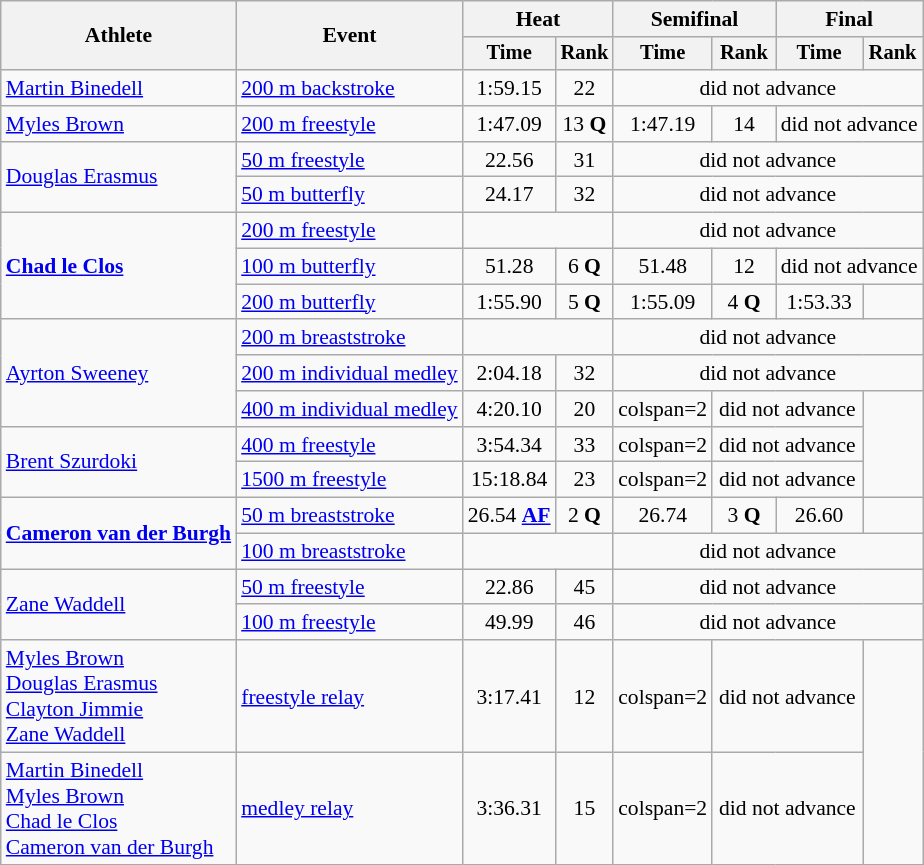<table class=wikitable style="font-size:90%">
<tr>
<th rowspan="2">Athlete</th>
<th rowspan="2">Event</th>
<th colspan="2">Heat</th>
<th colspan="2">Semifinal</th>
<th colspan="2">Final</th>
</tr>
<tr style="font-size:95%">
<th>Time</th>
<th>Rank</th>
<th>Time</th>
<th>Rank</th>
<th>Time</th>
<th>Rank</th>
</tr>
<tr align=center>
<td align=left><a href='#'>Martin Binedell</a></td>
<td align=left><a href='#'>200 m backstroke</a></td>
<td>1:59.15</td>
<td>22</td>
<td colspan=4>did not advance</td>
</tr>
<tr align=center>
<td align=left><a href='#'>Myles Brown</a></td>
<td align=left><a href='#'>200 m freestyle</a></td>
<td>1:47.09</td>
<td>13 <strong>Q</strong></td>
<td>1:47.19</td>
<td>14</td>
<td colspan=2>did not advance</td>
</tr>
<tr align=center>
<td align=left rowspan=2><a href='#'>Douglas Erasmus</a></td>
<td align=left><a href='#'>50 m freestyle</a></td>
<td>22.56</td>
<td>31</td>
<td colspan=4>did not advance</td>
</tr>
<tr align=center>
<td align=left><a href='#'>50 m butterfly</a></td>
<td>24.17</td>
<td>32</td>
<td colspan=4>did not advance</td>
</tr>
<tr align=center>
<td align=left rowspan=3><strong><a href='#'>Chad le Clos</a></strong></td>
<td align=left><a href='#'>200 m freestyle</a></td>
<td colspan=2></td>
<td colspan=4>did not advance</td>
</tr>
<tr align=center>
<td align=left><a href='#'>100 m butterfly</a></td>
<td>51.28</td>
<td>6 <strong>Q</strong></td>
<td>51.48</td>
<td>12</td>
<td colspan=2>did not advance</td>
</tr>
<tr align=center>
<td align=left><a href='#'>200 m butterfly</a></td>
<td>1:55.90</td>
<td>5 <strong>Q</strong></td>
<td>1:55.09</td>
<td>4 <strong>Q</strong></td>
<td>1:53.33</td>
<td></td>
</tr>
<tr align=center>
<td align=left rowspan=3><a href='#'>Ayrton Sweeney</a></td>
<td align=left><a href='#'>200 m breaststroke</a></td>
<td colspan=2></td>
<td colspan=4>did not advance</td>
</tr>
<tr align=center>
<td align=left><a href='#'>200 m individual medley</a></td>
<td>2:04.18</td>
<td>32</td>
<td colspan=4>did not advance</td>
</tr>
<tr align=center>
<td align=left><a href='#'>400 m individual medley</a></td>
<td>4:20.10</td>
<td>20</td>
<td>colspan=2 </td>
<td colspan=2>did not advance</td>
</tr>
<tr align=center>
<td align=left rowspan=2><a href='#'>Brent Szurdoki</a></td>
<td align=left><a href='#'>400 m freestyle</a></td>
<td>3:54.34</td>
<td>33</td>
<td>colspan=2 </td>
<td colspan=2>did not advance</td>
</tr>
<tr align=center>
<td align=left><a href='#'>1500 m freestyle</a></td>
<td>15:18.84</td>
<td>23</td>
<td>colspan=2 </td>
<td colspan=2>did not advance</td>
</tr>
<tr align=center>
<td align=left rowspan=2><strong><a href='#'>Cameron van der Burgh</a></strong></td>
<td align=left><a href='#'>50 m breaststroke</a></td>
<td>26.54 <strong><a href='#'>AF</a></strong></td>
<td>2 <strong>Q</strong></td>
<td>26.74</td>
<td>3 <strong>Q</strong></td>
<td>26.60</td>
<td></td>
</tr>
<tr align=center>
<td align=left><a href='#'>100 m breaststroke</a></td>
<td colspan=2></td>
<td colspan=4>did not advance</td>
</tr>
<tr align=center>
<td align=left rowspan=2><a href='#'>Zane Waddell</a></td>
<td align=left><a href='#'>50 m freestyle</a></td>
<td>22.86</td>
<td>45</td>
<td colspan=4>did not advance</td>
</tr>
<tr align=center>
<td align=left><a href='#'>100 m freestyle</a></td>
<td>49.99</td>
<td>46</td>
<td colspan=4>did not advance</td>
</tr>
<tr align=center>
<td align=left><a href='#'>Myles Brown</a><br><a href='#'>Douglas Erasmus</a><br><a href='#'>Clayton Jimmie</a><br><a href='#'>Zane Waddell</a></td>
<td align=left><a href='#'> freestyle relay</a></td>
<td>3:17.41</td>
<td>12</td>
<td>colspan=2 </td>
<td colspan=2>did not advance</td>
</tr>
<tr align=center>
<td align=left><a href='#'>Martin Binedell</a><br><a href='#'>Myles Brown</a><br><a href='#'>Chad le Clos</a><br><a href='#'>Cameron van der Burgh</a></td>
<td align=left><a href='#'> medley relay</a></td>
<td>3:36.31</td>
<td>15</td>
<td>colspan=2 </td>
<td colspan=2>did not advance</td>
</tr>
</table>
